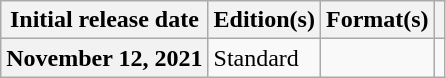<table class="wikitable plainrowheaders">
<tr>
<th scope="col">Initial release date</th>
<th scope="col">Edition(s)</th>
<th scope="col">Format(s)</th>
<th scope="col"></th>
</tr>
<tr>
<th scope="row">November 12, 2021</th>
<td>Standard</td>
<td></td>
<td style="text-align:center;"></td>
</tr>
</table>
